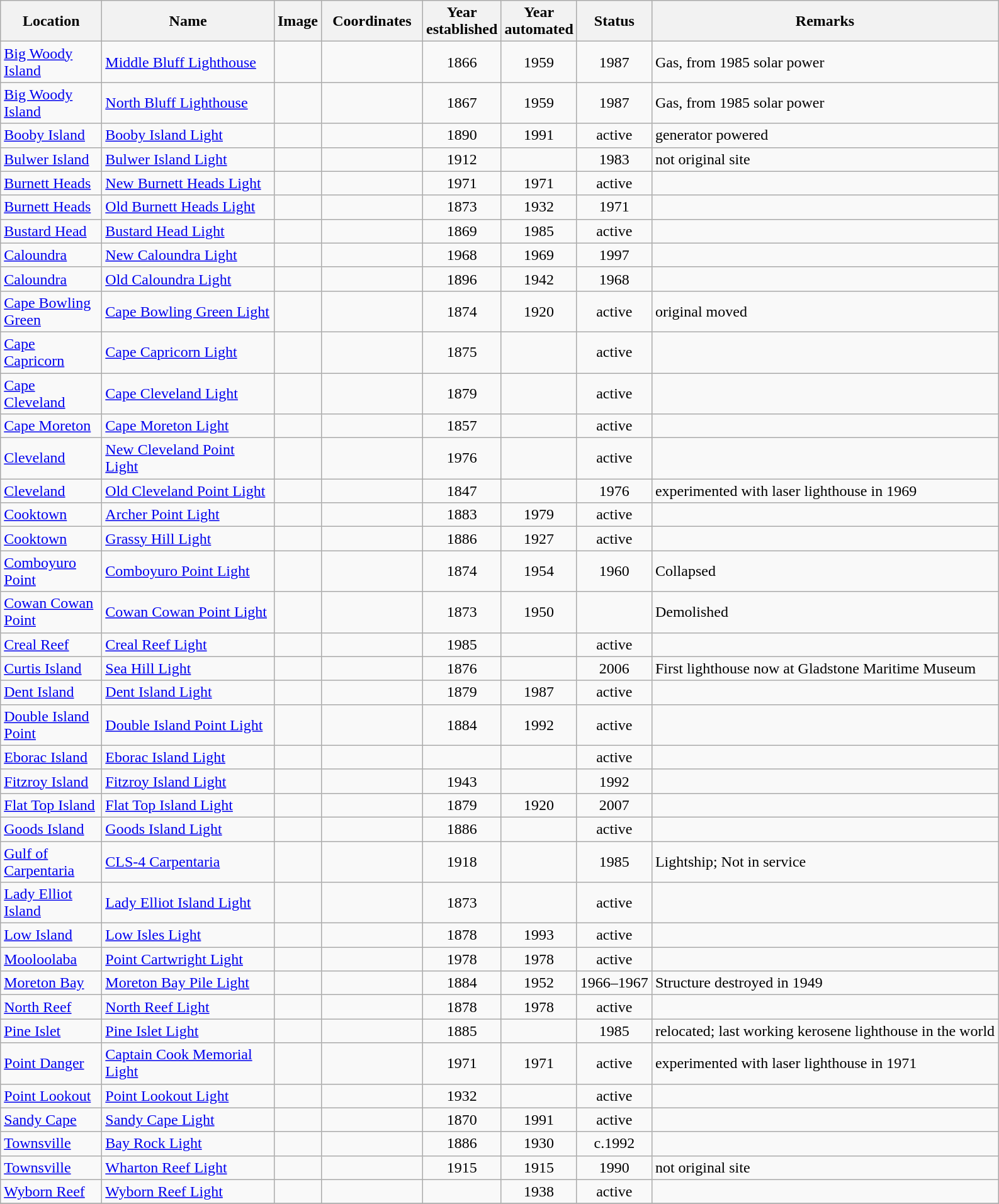<table class="wikitable sortable">
<tr>
<th width="100">Location</th>
<th width="175">Name</th>
<th class="unsortable">Image</th>
<th width="100">Coordinates</th>
<th>Year<br>established</th>
<th>Year<br>automated</th>
<th>Status</th>
<th>Remarks</th>
</tr>
<tr>
<td><a href='#'>Big Woody Island</a></td>
<td><a href='#'>Middle Bluff Lighthouse</a></td>
<td></td>
<td></td>
<td style="text-align: center;">1866</td>
<td style="text-align: center;">1959</td>
<td style="text-align: center;">1987</td>
<td>Gas, from 1985 solar power</td>
</tr>
<tr>
<td><a href='#'>Big Woody Island</a></td>
<td><a href='#'>North Bluff Lighthouse</a></td>
<td> </td>
<td></td>
<td style="text-align: center;">1867</td>
<td style="text-align: center;">1959</td>
<td style="text-align: center;">1987</td>
<td>Gas, from 1985 solar power</td>
</tr>
<tr>
<td><a href='#'>Booby Island</a></td>
<td><a href='#'>Booby Island Light</a></td>
<td></td>
<td></td>
<td style="text-align: center;">1890</td>
<td style="text-align: center;">1991</td>
<td style="text-align: center;">active</td>
<td>generator powered</td>
</tr>
<tr>
<td><a href='#'>Bulwer Island</a></td>
<td><a href='#'>Bulwer Island Light</a></td>
<td></td>
<td></td>
<td style="text-align: center;">1912</td>
<td></td>
<td style="text-align: center;">1983</td>
<td>not original site </td>
</tr>
<tr>
<td><a href='#'>Burnett Heads</a></td>
<td><a href='#'>New Burnett Heads Light</a></td>
<td></td>
<td></td>
<td style="text-align: center;">1971</td>
<td style="text-align: center;">1971</td>
<td style="text-align: center;">active</td>
<td></td>
</tr>
<tr>
<td><a href='#'>Burnett Heads</a></td>
<td><a href='#'>Old Burnett Heads Light</a></td>
<td></td>
<td></td>
<td style="text-align: center;">1873</td>
<td style="text-align: center;">1932</td>
<td style="text-align: center;">1971</td>
<td></td>
</tr>
<tr>
<td><a href='#'>Bustard Head</a></td>
<td><a href='#'>Bustard Head Light</a></td>
<td></td>
<td></td>
<td style="text-align: center;">1869</td>
<td style="text-align: center;">1985</td>
<td style="text-align: center;">active</td>
<td></td>
</tr>
<tr>
<td><a href='#'>Caloundra</a></td>
<td><a href='#'>New Caloundra Light</a></td>
<td></td>
<td></td>
<td style="text-align: center;">1968</td>
<td style="text-align: center;">1969</td>
<td style="text-align: center;">1997</td>
<td></td>
</tr>
<tr>
<td><a href='#'>Caloundra</a></td>
<td><a href='#'>Old Caloundra Light</a></td>
<td></td>
<td></td>
<td style="text-align: center;">1896</td>
<td style="text-align: center;">1942</td>
<td style="text-align: center;">1968</td>
<td></td>
</tr>
<tr>
<td><a href='#'>Cape Bowling Green</a></td>
<td><a href='#'>Cape Bowling Green Light</a></td>
<td></td>
<td></td>
<td style="text-align: center;">1874</td>
<td style="text-align: center;">1920</td>
<td style="text-align: center;">active</td>
<td>original moved</td>
</tr>
<tr>
<td><a href='#'>Cape Capricorn</a></td>
<td><a href='#'>Cape Capricorn Light</a></td>
<td></td>
<td></td>
<td style="text-align: center;">1875</td>
<td></td>
<td style="text-align: center;">active</td>
<td></td>
</tr>
<tr>
<td><a href='#'>Cape Cleveland</a></td>
<td><a href='#'>Cape Cleveland Light</a></td>
<td></td>
<td></td>
<td style="text-align: center;">1879</td>
<td></td>
<td style="text-align: center;">active</td>
<td></td>
</tr>
<tr>
<td><a href='#'>Cape Moreton</a></td>
<td><a href='#'>Cape Moreton Light</a></td>
<td></td>
<td></td>
<td style="text-align: center;">1857</td>
<td></td>
<td style="text-align: center;">active</td>
<td></td>
</tr>
<tr>
<td><a href='#'>Cleveland</a></td>
<td><a href='#'>New Cleveland Point Light</a></td>
<td></td>
<td></td>
<td style="text-align: center;">1976</td>
<td></td>
<td style="text-align: center;">active</td>
<td></td>
</tr>
<tr>
<td><a href='#'>Cleveland</a></td>
<td><a href='#'>Old Cleveland Point Light</a></td>
<td></td>
<td></td>
<td style="text-align: center;">1847</td>
<td></td>
<td style="text-align: center;">1976</td>
<td>experimented with laser lighthouse in 1969</td>
</tr>
<tr>
<td><a href='#'>Cooktown</a></td>
<td><a href='#'>Archer Point Light</a></td>
<td></td>
<td></td>
<td style="text-align: center;">1883</td>
<td style="text-align: center;">1979</td>
<td style="text-align: center;">active</td>
<td></td>
</tr>
<tr>
<td><a href='#'>Cooktown</a></td>
<td><a href='#'>Grassy Hill Light</a></td>
<td></td>
<td></td>
<td style="text-align: center;">1886</td>
<td style="text-align: center;">1927</td>
<td style="text-align: center;">active</td>
<td></td>
</tr>
<tr>
<td><a href='#'>Comboyuro Point</a></td>
<td><a href='#'>Comboyuro Point Light</a></td>
<td></td>
<td></td>
<td style="text-align: center;">1874</td>
<td style="text-align: center;">1954</td>
<td style="text-align: center;">1960</td>
<td>Collapsed</td>
</tr>
<tr>
<td><a href='#'>Cowan Cowan Point</a></td>
<td><a href='#'>Cowan Cowan Point Light</a></td>
<td></td>
<td></td>
<td style="text-align: center;">1873</td>
<td style="text-align: center;">1950</td>
<td></td>
<td>Demolished</td>
</tr>
<tr>
<td><a href='#'>Creal Reef</a></td>
<td><a href='#'>Creal Reef Light</a></td>
<td></td>
<td></td>
<td style="text-align: center;">1985</td>
<td></td>
<td style="text-align: center;">active</td>
<td></td>
</tr>
<tr>
<td><a href='#'>Curtis Island</a></td>
<td><a href='#'>Sea Hill Light</a></td>
<td></td>
<td></td>
<td style="text-align: center;">1876</td>
<td style="text-align: center;"></td>
<td style="text-align: center;">2006</td>
<td>First lighthouse now at Gladstone Maritime Museum</td>
</tr>
<tr>
<td><a href='#'>Dent Island</a></td>
<td><a href='#'>Dent Island Light</a></td>
<td></td>
<td></td>
<td style="text-align: center;">1879</td>
<td style="text-align: center;">1987</td>
<td style="text-align: center;">active</td>
<td></td>
</tr>
<tr>
<td><a href='#'>Double Island Point</a></td>
<td><a href='#'>Double Island Point Light</a></td>
<td></td>
<td></td>
<td style="text-align: center;">1884</td>
<td style="text-align: center;">1992</td>
<td style="text-align: center;">active</td>
<td></td>
</tr>
<tr>
<td><a href='#'>Eborac Island</a></td>
<td><a href='#'>Eborac Island Light</a></td>
<td></td>
<td></td>
<td></td>
<td></td>
<td style="text-align: center;">active</td>
<td></td>
</tr>
<tr>
<td><a href='#'>Fitzroy Island</a></td>
<td><a href='#'>Fitzroy Island Light</a></td>
<td></td>
<td></td>
<td style="text-align: center;">1943</td>
<td></td>
<td style="text-align: center;">1992</td>
<td></td>
</tr>
<tr>
<td><a href='#'>Flat Top Island</a></td>
<td><a href='#'>Flat Top Island Light</a></td>
<td></td>
<td></td>
<td style="text-align: center;">1879</td>
<td style="text-align: center;">1920</td>
<td style="text-align: center;">2007</td>
<td></td>
</tr>
<tr>
<td><a href='#'>Goods Island</a></td>
<td><a href='#'>Goods Island Light</a></td>
<td></td>
<td></td>
<td style="text-align: center;">1886</td>
<td></td>
<td style="text-align: center;">active</td>
<td></td>
</tr>
<tr>
<td><a href='#'>Gulf of Carpentaria</a></td>
<td><a href='#'>CLS-4 Carpentaria</a></td>
<td></td>
<td></td>
<td style="text-align: center;">1918</td>
<td></td>
<td style="text-align: center;">1985</td>
<td>Lightship; Not in service</td>
</tr>
<tr>
<td><a href='#'>Lady Elliot Island</a></td>
<td><a href='#'>Lady Elliot Island Light</a></td>
<td></td>
<td></td>
<td style="text-align: center;">1873</td>
<td></td>
<td style="text-align: center;">active</td>
<td></td>
</tr>
<tr>
<td><a href='#'>Low Island</a></td>
<td><a href='#'>Low Isles Light</a></td>
<td></td>
<td></td>
<td style="text-align: center;">1878</td>
<td style="text-align: center;">1993</td>
<td style="text-align: center;">active</td>
<td></td>
</tr>
<tr>
<td><a href='#'>Mooloolaba</a></td>
<td><a href='#'>Point Cartwright Light</a></td>
<td></td>
<td></td>
<td style="text-align: center;">1978</td>
<td style="text-align: center;">1978</td>
<td style="text-align: center;">active</td>
<td></td>
</tr>
<tr>
<td><a href='#'>Moreton Bay</a></td>
<td><a href='#'>Moreton Bay Pile Light</a></td>
<td></td>
<td></td>
<td style="text-align: center;">1884</td>
<td style="text-align: center;">1952</td>
<td style="text-align: center;">1966–1967</td>
<td>Structure destroyed in 1949</td>
</tr>
<tr>
<td><a href='#'>North Reef</a></td>
<td><a href='#'>North Reef Light</a></td>
<td></td>
<td></td>
<td style="text-align: center;">1878</td>
<td style="text-align: center;">1978</td>
<td style="text-align: center;">active</td>
<td></td>
</tr>
<tr>
<td><a href='#'>Pine Islet</a></td>
<td><a href='#'>Pine Islet Light</a></td>
<td></td>
<td></td>
<td style="text-align: center;">1885</td>
<td></td>
<td style="text-align: center;">1985</td>
<td>relocated; last working kerosene lighthouse in the world</td>
</tr>
<tr>
<td><a href='#'>Point Danger</a></td>
<td><a href='#'>Captain Cook Memorial Light</a></td>
<td></td>
<td></td>
<td style="text-align: center;">1971</td>
<td style="text-align: center;">1971</td>
<td style="text-align: center;">active</td>
<td>experimented with laser lighthouse in 1971</td>
</tr>
<tr>
<td><a href='#'>Point Lookout</a></td>
<td><a href='#'>Point Lookout Light</a></td>
<td></td>
<td></td>
<td style="text-align: center;">1932</td>
<td style="text-align: center;"></td>
<td style="text-align: center;">active</td>
<td></td>
</tr>
<tr>
<td><a href='#'>Sandy Cape</a></td>
<td><a href='#'>Sandy Cape Light</a></td>
<td></td>
<td></td>
<td style="text-align: center;">1870</td>
<td style="text-align: center;">1991</td>
<td style="text-align: center;">active</td>
<td></td>
</tr>
<tr>
<td><a href='#'>Townsville</a></td>
<td><a href='#'>Bay Rock Light</a></td>
<td></td>
<td></td>
<td style="text-align: center;">1886</td>
<td style="text-align: center;">1930</td>
<td style="text-align: center;">c.1992</td>
<td></td>
</tr>
<tr>
<td><a href='#'>Townsville</a></td>
<td><a href='#'>Wharton Reef Light</a></td>
<td></td>
<td></td>
<td style="text-align: center;">1915</td>
<td style="text-align: center;">1915</td>
<td style="text-align: center;">1990</td>
<td>not original site </td>
</tr>
<tr>
<td><a href='#'>Wyborn Reef</a></td>
<td><a href='#'>Wyborn Reef Light</a></td>
<td></td>
<td></td>
<td></td>
<td style="text-align: center;">1938</td>
<td style="text-align: center;">active</td>
<td></td>
</tr>
<tr>
</tr>
</table>
